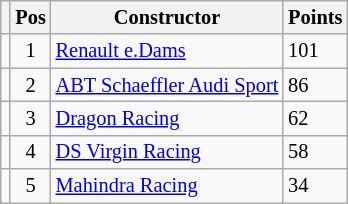<table class="wikitable" style="font-size: 85%;">
<tr>
<th></th>
<th>Pos</th>
<th>Constructor</th>
<th>Points</th>
</tr>
<tr>
<td align="left"></td>
<td align="center">1</td>
<td> <a href='#'>Renault e.Dams</a></td>
<td align="left">101</td>
</tr>
<tr>
<td align="left"></td>
<td align="center">2</td>
<td> <a href='#'>ABT Schaeffler Audi Sport</a></td>
<td align="left">86</td>
</tr>
<tr>
<td align="left"></td>
<td align="center">3</td>
<td> <a href='#'>Dragon Racing</a></td>
<td align="left">62</td>
</tr>
<tr>
<td align="left"></td>
<td align="center">4</td>
<td> <a href='#'>DS Virgin Racing</a></td>
<td align="left">58</td>
</tr>
<tr>
<td align="left"></td>
<td align="center">5</td>
<td> <a href='#'>Mahindra Racing</a></td>
<td align="left">34</td>
</tr>
</table>
